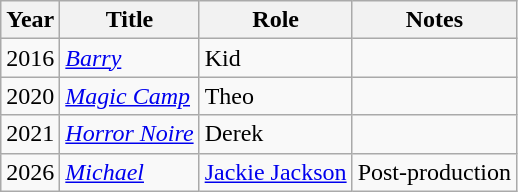<table class="wikitable plainrowheaders sortable">
<tr>
<th scope="col">Year</th>
<th scope="col">Title</th>
<th scope="col">Role</th>
<th class="unsortable">Notes</th>
</tr>
<tr>
<td>2016</td>
<td><em><a href='#'>Barry</a></em></td>
<td>Kid</td>
<td></td>
</tr>
<tr>
<td>2020</td>
<td><em><a href='#'>Magic Camp</a></em></td>
<td>Theo</td>
<td></td>
</tr>
<tr>
<td>2021</td>
<td><em><a href='#'>Horror Noire</a></em></td>
<td>Derek</td>
<td></td>
</tr>
<tr>
<td>2026</td>
<td><em><a href='#'>Michael</a></em></td>
<td><a href='#'>Jackie Jackson</a></td>
<td>Post-production</td>
</tr>
</table>
